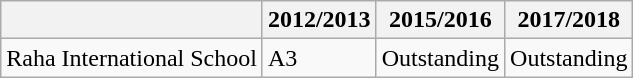<table class="wikitable">
<tr>
<th></th>
<th>2012/2013</th>
<th>2015/2016</th>
<th>2017/2018</th>
</tr>
<tr>
<td>Raha International School</td>
<td>A3</td>
<td>Outstanding</td>
<td>Outstanding</td>
</tr>
</table>
